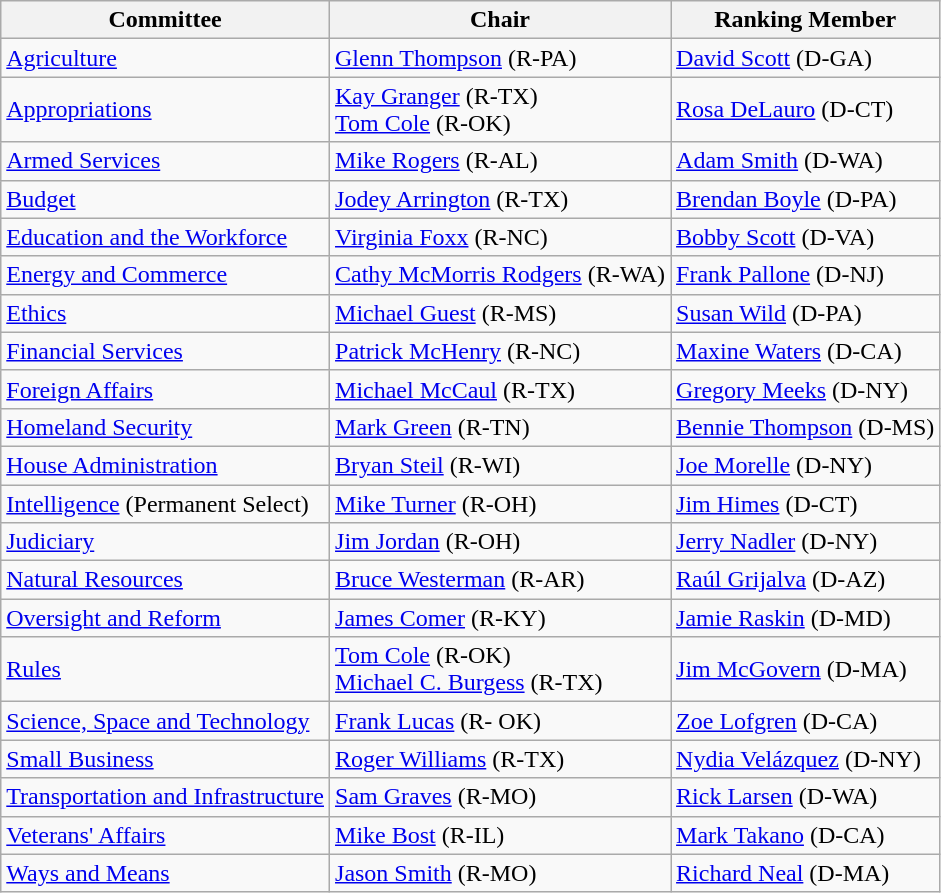<table class="wikitable">
<tr>
<th>Committee</th>
<th>Chair</th>
<th>Ranking Member</th>
</tr>
<tr>
<td><a href='#'>Agriculture</a></td>
<td><a href='#'>Glenn Thompson</a> (R-PA)</td>
<td><a href='#'>David Scott</a> (D-GA)</td>
</tr>
<tr>
<td><a href='#'>Appropriations</a></td>
<td><a href='#'>Kay Granger</a> (R-TX) <br> <a href='#'>Tom Cole</a> (R-OK) </td>
<td><a href='#'>Rosa DeLauro</a> (D-CT)</td>
</tr>
<tr>
<td><a href='#'>Armed Services</a></td>
<td><a href='#'>Mike Rogers</a> (R-AL)</td>
<td><a href='#'>Adam Smith</a> (D-WA)</td>
</tr>
<tr>
<td><a href='#'>Budget</a></td>
<td><a href='#'>Jodey Arrington</a> (R-TX)</td>
<td><a href='#'>Brendan Boyle</a> (D-PA)</td>
</tr>
<tr>
<td><a href='#'>Education and the Workforce</a></td>
<td><a href='#'>Virginia Foxx</a> (R-NC)</td>
<td><a href='#'>Bobby Scott</a> (D-VA)</td>
</tr>
<tr>
<td><a href='#'>Energy and Commerce</a></td>
<td><a href='#'>Cathy McMorris Rodgers</a> (R-WA)</td>
<td><a href='#'>Frank Pallone</a> (D-NJ)</td>
</tr>
<tr>
<td><a href='#'>Ethics</a></td>
<td><a href='#'>Michael Guest</a> (R-MS)</td>
<td><a href='#'>Susan Wild</a> (D-PA)</td>
</tr>
<tr>
<td><a href='#'>Financial Services</a></td>
<td><a href='#'>Patrick McHenry</a> (R-NC)</td>
<td><a href='#'>Maxine Waters</a> (D-CA)</td>
</tr>
<tr>
<td><a href='#'>Foreign Affairs</a></td>
<td><a href='#'>Michael McCaul</a> (R-TX)</td>
<td><a href='#'>Gregory Meeks</a> (D-NY)</td>
</tr>
<tr>
<td><a href='#'>Homeland Security</a></td>
<td><a href='#'>Mark Green</a> (R-TN)</td>
<td><a href='#'>Bennie Thompson</a> (D-MS)</td>
</tr>
<tr>
<td><a href='#'>House Administration</a></td>
<td><a href='#'>Bryan Steil</a> (R-WI)</td>
<td><a href='#'>Joe Morelle</a> (D-NY)</td>
</tr>
<tr>
<td><a href='#'>Intelligence</a> (Permanent Select)</td>
<td><a href='#'>Mike Turner</a> (R-OH)</td>
<td><a href='#'>Jim Himes</a> (D-CT)</td>
</tr>
<tr>
<td><a href='#'>Judiciary</a></td>
<td><a href='#'>Jim Jordan</a> (R-OH)</td>
<td><a href='#'>Jerry Nadler</a> (D-NY)</td>
</tr>
<tr>
<td><a href='#'>Natural Resources</a></td>
<td><a href='#'>Bruce Westerman</a> (R-AR)</td>
<td><a href='#'>Raúl Grijalva</a> (D-AZ)</td>
</tr>
<tr>
<td><a href='#'>Oversight and Reform</a></td>
<td><a href='#'>James Comer</a> (R-KY)</td>
<td><a href='#'>Jamie Raskin</a> (D-MD)</td>
</tr>
<tr>
<td><a href='#'>Rules</a></td>
<td><a href='#'>Tom Cole</a> (R-OK) <br> <a href='#'>Michael C. Burgess</a> (R-TX) </td>
<td><a href='#'>Jim McGovern</a> (D-MA)</td>
</tr>
<tr>
<td><a href='#'>Science, Space and Technology</a></td>
<td><a href='#'>Frank Lucas</a> (R- OK)</td>
<td><a href='#'>Zoe Lofgren</a> (D-CA)</td>
</tr>
<tr>
<td><a href='#'>Small Business</a></td>
<td><a href='#'>Roger Williams</a> (R-TX)</td>
<td><a href='#'>Nydia Velázquez</a> (D-NY)</td>
</tr>
<tr>
<td><a href='#'>Transportation and Infrastructure</a></td>
<td><a href='#'>Sam Graves</a> (R-MO)</td>
<td><a href='#'>Rick Larsen</a> (D-WA)</td>
</tr>
<tr>
<td><a href='#'>Veterans' Affairs</a></td>
<td><a href='#'>Mike Bost</a> (R-IL)</td>
<td><a href='#'>Mark Takano</a> (D-CA)</td>
</tr>
<tr>
<td><a href='#'>Ways and Means</a></td>
<td><a href='#'>Jason Smith</a> (R-MO)</td>
<td><a href='#'>Richard Neal</a> (D-MA)</td>
</tr>
</table>
